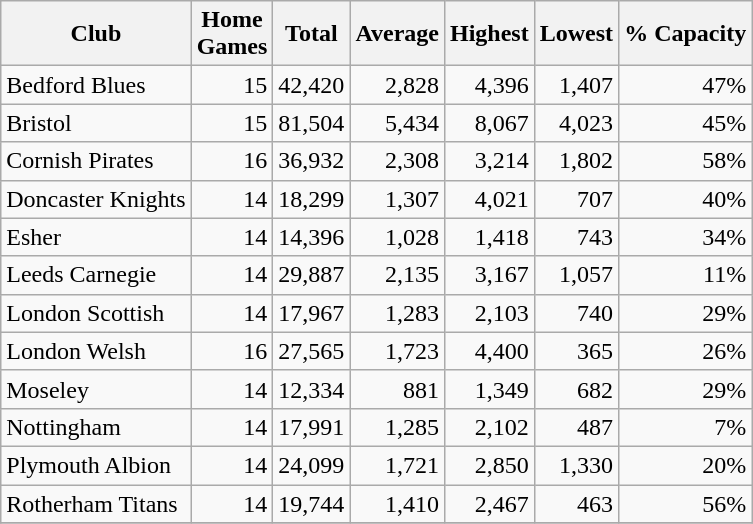<table class="wikitable sortable" style="text-align:right">
<tr>
<th>Club</th>
<th>Home<br>Games</th>
<th>Total</th>
<th>Average</th>
<th>Highest</th>
<th>Lowest</th>
<th>% Capacity</th>
</tr>
<tr>
<td style="text-align:left">Bedford Blues</td>
<td>15</td>
<td>42,420</td>
<td>2,828</td>
<td>4,396</td>
<td>1,407</td>
<td>47%</td>
</tr>
<tr>
<td style="text-align:left">Bristol</td>
<td>15</td>
<td>81,504</td>
<td>5,434</td>
<td>8,067</td>
<td>4,023</td>
<td>45%</td>
</tr>
<tr>
<td style="text-align:left">Cornish Pirates</td>
<td>16</td>
<td>36,932</td>
<td>2,308</td>
<td>3,214</td>
<td>1,802</td>
<td>58%</td>
</tr>
<tr>
<td style="text-align:left">Doncaster Knights</td>
<td>14</td>
<td>18,299</td>
<td>1,307</td>
<td>4,021</td>
<td>707</td>
<td>40%</td>
</tr>
<tr>
<td style="text-align:left">Esher</td>
<td>14</td>
<td>14,396</td>
<td>1,028</td>
<td>1,418</td>
<td>743</td>
<td>34%</td>
</tr>
<tr>
<td style="text-align:left">Leeds Carnegie</td>
<td>14</td>
<td>29,887</td>
<td>2,135</td>
<td>3,167</td>
<td>1,057</td>
<td>11%</td>
</tr>
<tr>
<td style="text-align:left">London Scottish</td>
<td>14</td>
<td>17,967</td>
<td>1,283</td>
<td>2,103</td>
<td>740</td>
<td>29%</td>
</tr>
<tr>
<td style="text-align:left">London Welsh</td>
<td>16</td>
<td>27,565</td>
<td>1,723</td>
<td>4,400</td>
<td>365</td>
<td>26%</td>
</tr>
<tr>
<td style="text-align:left">Moseley</td>
<td>14</td>
<td>12,334</td>
<td>881</td>
<td>1,349</td>
<td>682</td>
<td>29%</td>
</tr>
<tr>
<td style="text-align:left">Nottingham</td>
<td>14</td>
<td>17,991</td>
<td>1,285</td>
<td>2,102</td>
<td>487</td>
<td>7%</td>
</tr>
<tr>
<td style="text-align:left">Plymouth Albion</td>
<td>14</td>
<td>24,099</td>
<td>1,721</td>
<td>2,850</td>
<td>1,330</td>
<td>20%</td>
</tr>
<tr>
<td style="text-align:left">Rotherham Titans</td>
<td>14</td>
<td>19,744</td>
<td>1,410</td>
<td>2,467</td>
<td>463</td>
<td>56%</td>
</tr>
<tr>
</tr>
</table>
